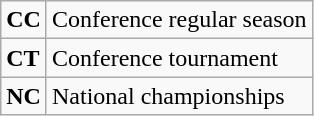<table class="wikitable">
<tr>
<td><strong>CC</strong></td>
<td>Conference regular season</td>
</tr>
<tr>
<td><strong>CT</strong></td>
<td>Conference tournament</td>
</tr>
<tr>
<td><strong>NC</strong></td>
<td>National championships</td>
</tr>
</table>
